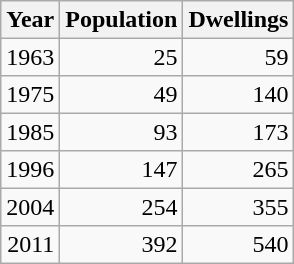<table class="wikitable" style="line-height:1.1em;">
<tr>
<th>Year</th>
<th>Population</th>
<th>Dwellings</th>
</tr>
<tr align="right">
<td>1963</td>
<td>25</td>
<td>59</td>
</tr>
<tr align="right">
<td>1975</td>
<td>49</td>
<td>140</td>
</tr>
<tr align="right">
<td>1985</td>
<td>93</td>
<td>173</td>
</tr>
<tr align="right">
<td>1996</td>
<td>147</td>
<td>265</td>
</tr>
<tr align="right">
<td>2004</td>
<td>254</td>
<td>355</td>
</tr>
<tr align="right">
<td>2011</td>
<td>392</td>
<td>540</td>
</tr>
</table>
